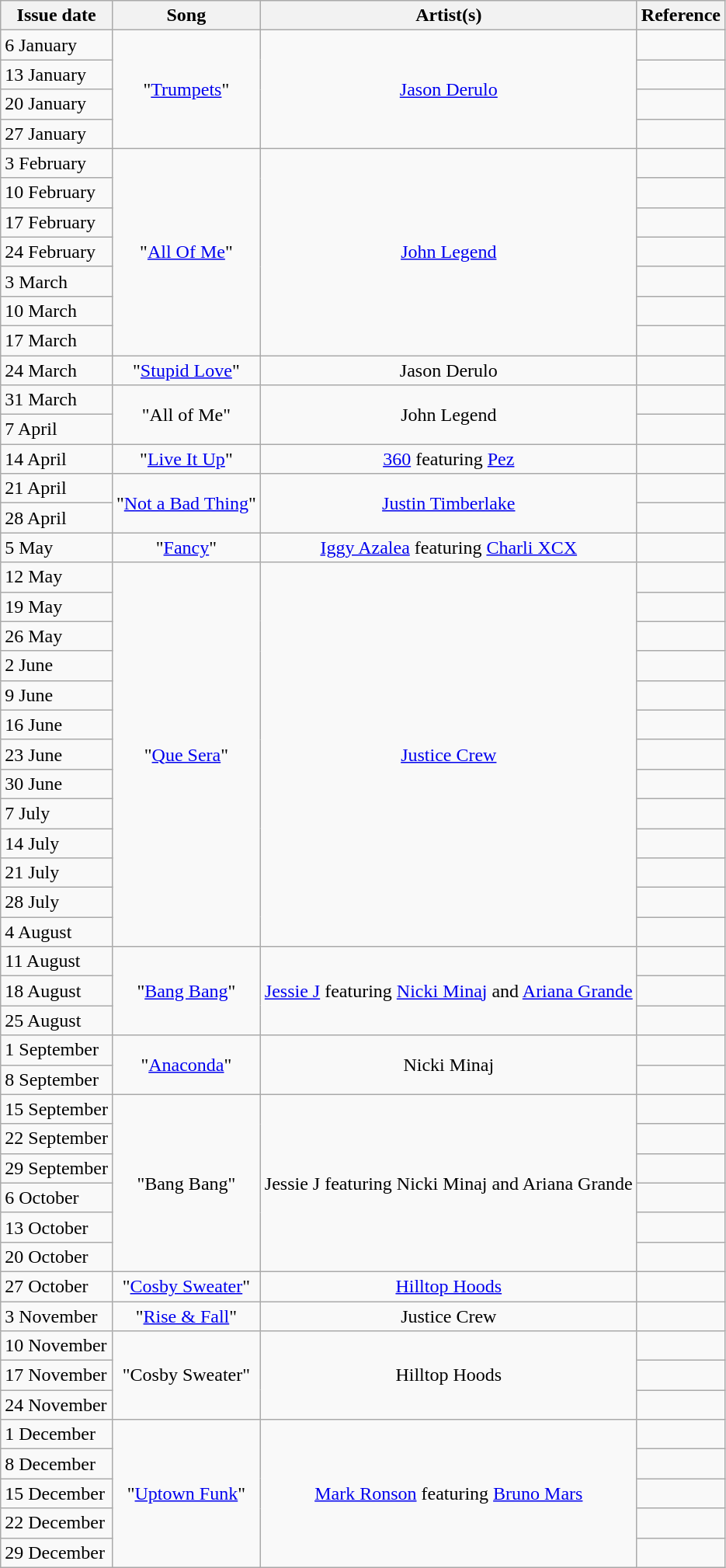<table class="wikitable">
<tr>
<th>Issue date</th>
<th>Song</th>
<th>Artist(s)</th>
<th>Reference</th>
</tr>
<tr>
<td align="left">6 January</td>
<td align="center" rowspan="4">"<a href='#'>Trumpets</a>"</td>
<td align="center" rowspan="4"><a href='#'>Jason Derulo</a></td>
<td align="center"></td>
</tr>
<tr>
<td align="left">13 January</td>
<td align="center"></td>
</tr>
<tr>
<td align="left">20 January</td>
<td align="center"></td>
</tr>
<tr>
<td align="left">27 January</td>
<td align="center"></td>
</tr>
<tr>
<td align="left">3 February</td>
<td align="center" rowspan="7">"<a href='#'>All Of Me</a>"</td>
<td align="center" rowspan="7"><a href='#'>John Legend</a></td>
<td align="center"></td>
</tr>
<tr>
<td align="left">10 February</td>
<td align="center"></td>
</tr>
<tr>
<td align="left">17 February</td>
<td align="center"></td>
</tr>
<tr>
<td align="left">24 February</td>
<td align="center"></td>
</tr>
<tr>
<td align="left">3 March</td>
<td align="center"></td>
</tr>
<tr>
<td align="left">10 March</td>
<td align="center"></td>
</tr>
<tr>
<td align="left">17 March</td>
<td align="center"></td>
</tr>
<tr>
<td align="left">24 March</td>
<td align="center">"<a href='#'>Stupid Love</a>"</td>
<td align="center">Jason Derulo</td>
<td align="center"></td>
</tr>
<tr>
<td align="left">31 March</td>
<td align="center" rowspan="2">"All of Me"</td>
<td align="center" rowspan="2">John Legend</td>
<td align="center"></td>
</tr>
<tr>
<td align="left">7 April</td>
<td align="center"></td>
</tr>
<tr>
<td align="left">14 April</td>
<td align="center">"<a href='#'>Live It Up</a>"</td>
<td align="center"><a href='#'>360</a> featuring <a href='#'>Pez</a></td>
<td align="center"></td>
</tr>
<tr>
<td align="left">21 April</td>
<td align="center" rowspan="2">"<a href='#'>Not a Bad Thing</a>"</td>
<td align="center" rowspan="2"><a href='#'>Justin Timberlake</a></td>
<td align="center"></td>
</tr>
<tr>
<td align="left">28 April</td>
<td align="center"></td>
</tr>
<tr>
<td align="left">5 May</td>
<td align="center">"<a href='#'>Fancy</a>"</td>
<td align="center"><a href='#'>Iggy Azalea</a> featuring <a href='#'>Charli XCX</a></td>
<td align="center"></td>
</tr>
<tr>
<td align="left">12 May</td>
<td align="center" rowspan="13">"<a href='#'>Que Sera</a>"</td>
<td align="center" rowspan="13"><a href='#'>Justice Crew</a></td>
<td align="center"></td>
</tr>
<tr>
<td align="left">19 May</td>
<td align="center"></td>
</tr>
<tr>
<td align="left">26 May</td>
<td align="center"></td>
</tr>
<tr>
<td align="left">2 June</td>
<td align="center"></td>
</tr>
<tr>
<td align="left">9 June</td>
<td align="center"></td>
</tr>
<tr>
<td align="left">16 June</td>
<td align="center"></td>
</tr>
<tr>
<td align="left">23 June</td>
<td align="center"></td>
</tr>
<tr>
<td align="left">30 June</td>
<td align="center"></td>
</tr>
<tr>
<td align="left">7 July</td>
<td align="center"></td>
</tr>
<tr>
<td align="left">14 July</td>
<td align="center"></td>
</tr>
<tr>
<td align="left">21 July</td>
<td align="center"></td>
</tr>
<tr>
<td align="left">28 July</td>
<td align="center"></td>
</tr>
<tr>
<td align="left">4 August</td>
<td align="center"></td>
</tr>
<tr>
<td align="left">11 August</td>
<td align="center" rowspan="3">"<a href='#'>Bang Bang</a>"</td>
<td align="center" rowspan="3"><a href='#'>Jessie J</a> featuring <a href='#'>Nicki Minaj</a> and <a href='#'>Ariana Grande</a></td>
<td align="center"></td>
</tr>
<tr>
<td align="left">18 August</td>
<td align="center"></td>
</tr>
<tr>
<td align="left">25 August</td>
<td align="center"></td>
</tr>
<tr>
<td align="left">1 September</td>
<td align="center" rowspan="2">"<a href='#'>Anaconda</a>"</td>
<td align="center" rowspan="2">Nicki Minaj</td>
<td align="center"></td>
</tr>
<tr>
<td align="left">8 September</td>
<td align="center"></td>
</tr>
<tr>
<td align="left">15 September</td>
<td align="center" rowspan="6">"Bang Bang"</td>
<td align="center" rowspan="6">Jessie J featuring Nicki Minaj and Ariana Grande</td>
<td align="center"></td>
</tr>
<tr>
<td align="left">22 September</td>
<td align="center"></td>
</tr>
<tr>
<td align="left">29 September</td>
<td align="center"></td>
</tr>
<tr>
<td align="left">6 October</td>
<td align="center"></td>
</tr>
<tr>
<td align="left">13 October</td>
<td align="center"></td>
</tr>
<tr>
<td align="left">20 October</td>
<td align="center"></td>
</tr>
<tr>
<td align="left">27 October</td>
<td align="center">"<a href='#'>Cosby Sweater</a>"</td>
<td align="center"><a href='#'>Hilltop Hoods</a></td>
<td align="center"></td>
</tr>
<tr>
<td align="left">3 November</td>
<td align="center">"<a href='#'>Rise & Fall</a>"</td>
<td align="center">Justice Crew</td>
<td align="center"></td>
</tr>
<tr>
<td align="left">10 November</td>
<td align="center" rowspan="3">"Cosby Sweater"</td>
<td align="center" rowspan="3">Hilltop Hoods</td>
<td align="center"></td>
</tr>
<tr>
<td align="left">17 November</td>
<td align="center"></td>
</tr>
<tr>
<td align="left">24 November</td>
<td align="center"></td>
</tr>
<tr>
<td align="left">1 December</td>
<td align="center" rowspan="5">"<a href='#'>Uptown Funk</a>"</td>
<td align="center" rowspan="5"><a href='#'>Mark Ronson</a> featuring <a href='#'>Bruno Mars</a></td>
<td align="center"></td>
</tr>
<tr>
<td align="left">8 December</td>
<td align="center"></td>
</tr>
<tr>
<td align="left">15 December</td>
<td align="center"></td>
</tr>
<tr>
<td align="left">22 December</td>
<td align="center"></td>
</tr>
<tr>
<td align="left">29 December</td>
<td align="center"></td>
</tr>
</table>
